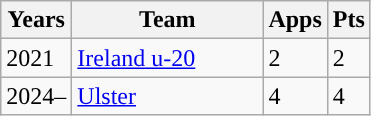<table class="wikitable" style="text-align:left;">
<tr>
<th>Years</th>
<th width=120px>Team</th>
<th>Apps</th>
<th>Pts</th>
</tr>
<tr>
<td>2021</td>
<td><a href='#'>Ireland u-20</a></td>
<td>2</td>
<td>2</td>
</tr>
<tr>
<td>2024–</td>
<td><a href='#'>Ulster</a></td>
<td>4</td>
<td>4</td>
</tr>
</table>
